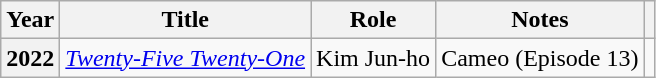<table class="wikitable  plainrowheaders">
<tr>
<th scope="col">Year</th>
<th scope="col">Title</th>
<th scope="col">Role</th>
<th scope="col">Notes</th>
<th scope="col" class="unsortable"></th>
</tr>
<tr>
<th scope="row">2022</th>
<td><em><a href='#'>Twenty-Five Twenty-One</a></em></td>
<td>Kim Jun-ho</td>
<td>Cameo (Episode 13)</td>
<td></td>
</tr>
</table>
